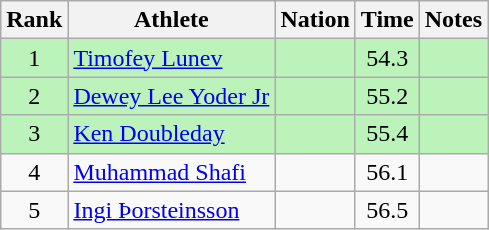<table class="wikitable sortable" style="text-align:center">
<tr>
<th>Rank</th>
<th>Athlete</th>
<th>Nation</th>
<th>Time</th>
<th>Notes</th>
</tr>
<tr bgcolor=bbf3bb>
<td>1</td>
<td align="left"><a href='#'>Timofey Lunev</a></td>
<td align="left"></td>
<td>54.3</td>
<td></td>
</tr>
<tr bgcolor=bbf3bb>
<td>2</td>
<td align="left"><a href='#'>Dewey Lee Yoder Jr</a></td>
<td align="left"></td>
<td>55.2</td>
<td></td>
</tr>
<tr bgcolor=bbf3bb>
<td>3</td>
<td align="left"><a href='#'>Ken Doubleday</a></td>
<td align="left"></td>
<td>55.4</td>
<td></td>
</tr>
<tr>
<td>4</td>
<td align="left"><a href='#'>Muhammad Shafi</a></td>
<td align="left"></td>
<td>56.1</td>
<td></td>
</tr>
<tr>
<td>5</td>
<td align="left"><a href='#'>Ingi Þorsteinsson</a></td>
<td align="left"></td>
<td>56.5</td>
<td></td>
</tr>
</table>
